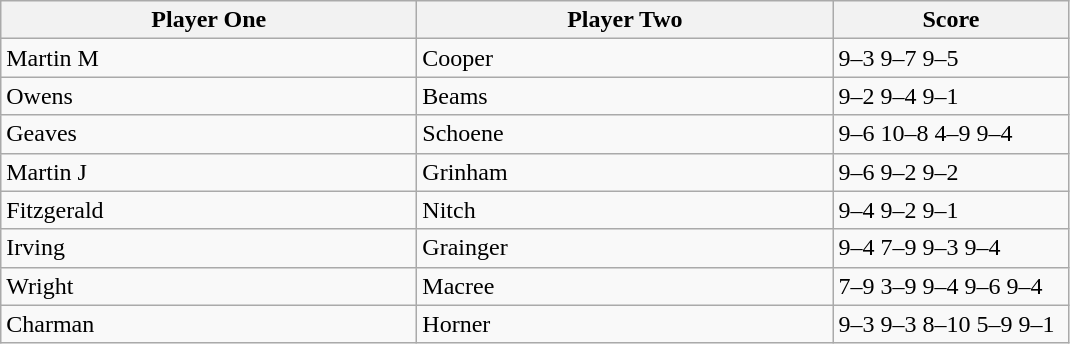<table class="wikitable">
<tr>
<th width=270>Player One</th>
<th width=270>Player Two</th>
<th width=150>Score</th>
</tr>
<tr>
<td> Martin M</td>
<td> Cooper</td>
<td>9–3 9–7 9–5</td>
</tr>
<tr>
<td> Owens</td>
<td> Beams</td>
<td>9–2 9–4 9–1</td>
</tr>
<tr>
<td> Geaves</td>
<td> Schoene</td>
<td>9–6 10–8 4–9 9–4</td>
</tr>
<tr>
<td> Martin J</td>
<td> Grinham</td>
<td>9–6 9–2 9–2</td>
</tr>
<tr>
<td> Fitzgerald</td>
<td> Nitch</td>
<td>9–4 9–2 9–1</td>
</tr>
<tr>
<td> Irving</td>
<td> Grainger</td>
<td>9–4 7–9 9–3 9–4</td>
</tr>
<tr>
<td> Wright</td>
<td> Macree</td>
<td>7–9 3–9 9–4 9–6 9–4</td>
</tr>
<tr>
<td> Charman</td>
<td> Horner</td>
<td>9–3 9–3 8–10 5–9 9–1</td>
</tr>
</table>
